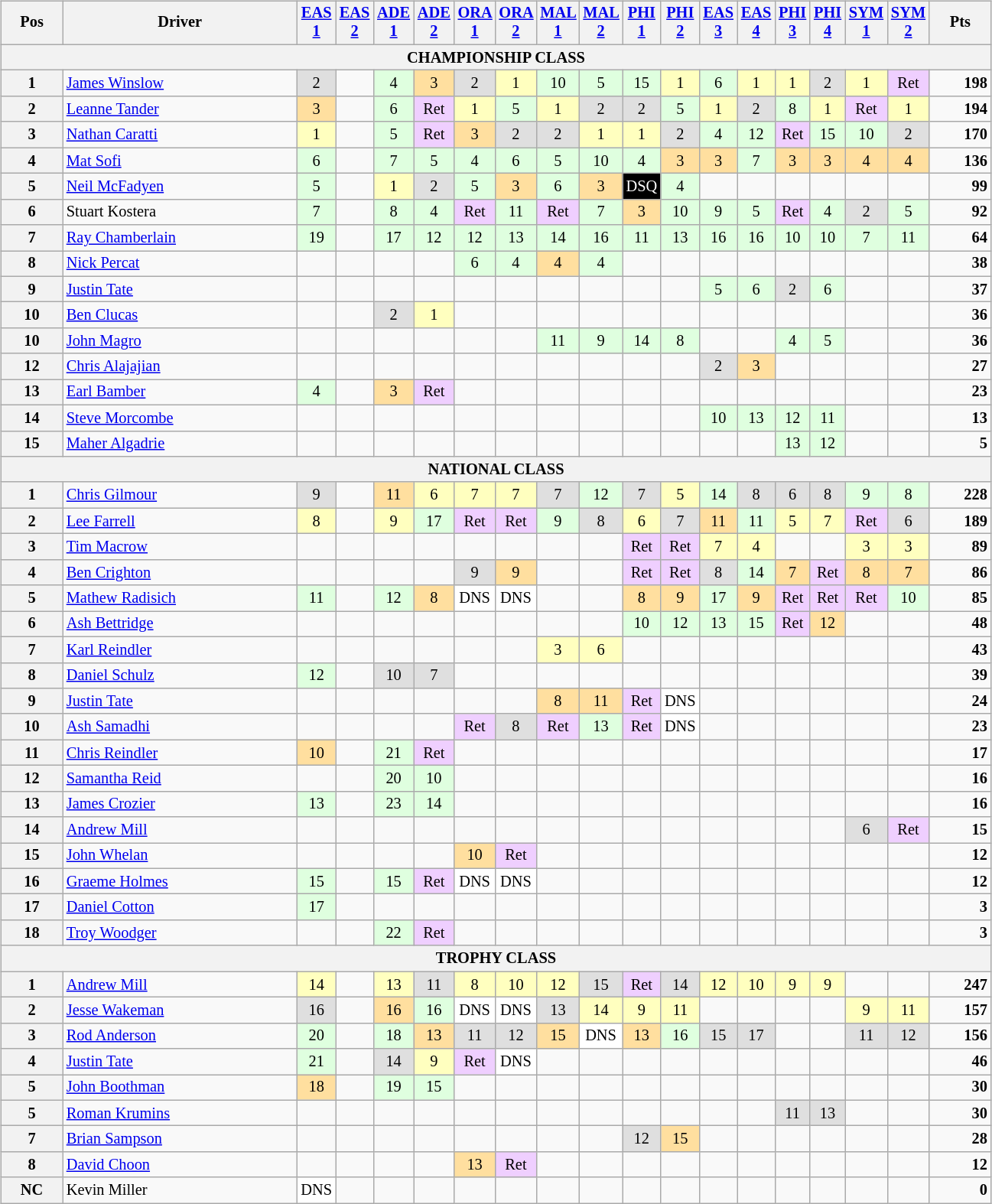<table>
<tr>
<td><br><table class="wikitable" style="font-size: 85%">
<tr valign="top">
<th valign="middle">Pos</th>
<th valign="middle">Driver</th>
<th width="2%"><a href='#'>EAS 1</a></th>
<th width="2%"><a href='#'>EAS 2</a></th>
<th width="2%"><a href='#'>ADE 1</a></th>
<th width="2%"><a href='#'>ADE 2</a></th>
<th width="2%"><a href='#'>ORA 1</a></th>
<th width="2%"><a href='#'>ORA 2</a></th>
<th width="2%"><a href='#'>MAL 1</a></th>
<th width="2%"><a href='#'>MAL 2</a></th>
<th width="2%"><a href='#'>PHI 1</a></th>
<th width="2%"><a href='#'>PHI 2</a></th>
<th width="2%"><a href='#'>EAS 3</a></th>
<th width="2%"><a href='#'>EAS 4</a></th>
<th width="2%"><a href='#'>PHI 3</a></th>
<th width="2%"><a href='#'>PHI 4</a></th>
<th width="2%"><a href='#'>SYM 1</a></th>
<th width="2%"><a href='#'>SYM 2</a></th>
<th valign="middle">Pts</th>
</tr>
<tr>
<th colspan=19><strong>CHAMPIONSHIP CLASS</strong></th>
</tr>
<tr>
<th>1</th>
<td> <a href='#'>James Winslow</a></td>
<td style="background:#dfdfdf;" align="center">2</td>
<td></td>
<td style="background:#dfffdf;" align="center">4</td>
<td style="background:#ffdf9f;" align="center">3</td>
<td style="background:#dfdfdf;" align="center">2</td>
<td style="background:#ffffbf;" align="center">1</td>
<td style="background:#dfffdf;" align="center">10</td>
<td style="background:#dfffdf;" align="center">5</td>
<td style="background:#dfffdf;" align="center">15</td>
<td style="background:#ffffbf;" align="center">1</td>
<td style="background:#dfffdf;" align="center">6</td>
<td style="background:#ffffbf;" align="center">1</td>
<td style="background:#ffffbf;" align="center">1</td>
<td style="background:#dfdfdf;" align="center">2</td>
<td style="background:#ffffbf;" align="center">1</td>
<td style="background:#efcfff;" align="center">Ret</td>
<td align="right"><strong>198</strong></td>
</tr>
<tr>
<th>2</th>
<td> <a href='#'>Leanne Tander</a></td>
<td style="background:#ffdf9f;" align="center">3</td>
<td></td>
<td style="background:#dfffdf;" align="center">6</td>
<td style="background:#efcfff;" align="center">Ret</td>
<td style="background:#ffffbf;" align="center">1</td>
<td style="background:#dfffdf;" align="center">5</td>
<td style="background:#ffffbf;" align="center">1</td>
<td style="background:#dfdfdf;" align="center">2</td>
<td style="background:#dfdfdf;" align="center">2</td>
<td style="background:#dfffdf;" align="center">5</td>
<td style="background:#ffffbf;" align="center">1</td>
<td style="background:#dfdfdf;" align="center">2</td>
<td style="background:#dfffdf;" align="center">8</td>
<td style="background:#ffffbf;" align="center">1</td>
<td style="background:#efcfff;" align="center">Ret</td>
<td style="background:#ffffbf;" align="center">1</td>
<td align="right"><strong>194</strong></td>
</tr>
<tr>
<th>3</th>
<td> <a href='#'>Nathan Caratti</a></td>
<td style="background:#ffffbf;" align="center">1</td>
<td></td>
<td style="background:#dfffdf;" align="center">5</td>
<td style="background:#efcfff;" align="center">Ret</td>
<td style="background:#ffdf9f;" align="center">3</td>
<td style="background:#dfdfdf;" align="center">2</td>
<td style="background:#dfdfdf;" align="center">2</td>
<td style="background:#ffffbf;" align="center">1</td>
<td style="background:#ffffbf;" align="center">1</td>
<td style="background:#dfdfdf;" align="center">2</td>
<td style="background:#dfffdf;" align="center">4</td>
<td style="background:#dfffdf;" align="center">12</td>
<td style="background:#efcfff;" align="center">Ret</td>
<td style="background:#dfffdf;" align="center">15</td>
<td style="background:#dfffdf;" align="center">10</td>
<td style="background:#dfdfdf;" align="center">2</td>
<td align="right"><strong>170</strong></td>
</tr>
<tr>
<th>4</th>
<td> <a href='#'>Mat Sofi</a></td>
<td style="background:#dfffdf;" align="center">6</td>
<td></td>
<td style="background:#dfffdf;" align="center">7</td>
<td style="background:#dfffdf;" align="center">5</td>
<td style="background:#dfffdf;" align="center">4</td>
<td style="background:#dfffdf;" align="center">6</td>
<td style="background:#dfffdf;" align="center">5</td>
<td style="background:#dfffdf;" align="center">10</td>
<td style="background:#dfffdf;" align="center">4</td>
<td style="background:#ffdf9f;" align="center">3</td>
<td style="background:#ffdf9f;" align="center">3</td>
<td style="background:#dfffdf;" align="center">7</td>
<td style="background:#ffdf9f;" align="center">3</td>
<td style="background:#ffdf9f;" align="center">3</td>
<td style="background:#ffdf9f;" align="center">4</td>
<td style="background:#ffdf9f;" align="center">4</td>
<td align="right"><strong>136</strong></td>
</tr>
<tr>
<th>5</th>
<td> <a href='#'>Neil McFadyen</a></td>
<td style="background:#dfffdf;" align="center">5</td>
<td></td>
<td style="background:#ffffbf;" align="center">1</td>
<td style="background:#dfdfdf;" align="center">2</td>
<td style="background:#dfffdf;" align="center">5</td>
<td style="background:#ffdf9f;" align="center">3</td>
<td style="background:#dfffdf;" align="center">6</td>
<td style="background:#ffdf9f;" align="center">3</td>
<td style="background:#000000; color:white;">DSQ</td>
<td style="background:#dfffdf;" align="center">4</td>
<td></td>
<td></td>
<td></td>
<td></td>
<td></td>
<td></td>
<td align="right"><strong>99</strong></td>
</tr>
<tr>
<th>6</th>
<td> Stuart Kostera</td>
<td style="background:#dfffdf;" align="center">7</td>
<td></td>
<td style="background:#dfffdf;" align="center">8</td>
<td style="background:#dfffdf;" align="center">4</td>
<td style="background:#efcfff;" align="center">Ret</td>
<td style="background:#dfffdf;" align="center">11</td>
<td style="background:#efcfff;" align="center">Ret</td>
<td style="background:#dfffdf;" align="center">7</td>
<td style="background:#ffdf9f;" align="center">3</td>
<td style="background:#dfffdf;" align="center">10</td>
<td style="background:#dfffdf;" align="center">9</td>
<td style="background:#dfffdf;" align="center">5</td>
<td style="background:#efcfff;" align="center">Ret</td>
<td style="background:#dfffdf;" align="center">4</td>
<td style="background:#dfdfdf;" align="center">2</td>
<td style="background:#dfffdf;" align="center">5</td>
<td align="right"><strong>92</strong></td>
</tr>
<tr>
<th>7</th>
<td> <a href='#'>Ray Chamberlain</a></td>
<td style="background:#dfffdf;" align="center">19</td>
<td></td>
<td style="background:#dfffdf;" align="center">17</td>
<td style="background:#dfffdf;" align="center">12</td>
<td style="background:#dfffdf;" align="center">12</td>
<td style="background:#dfffdf;" align="center">13</td>
<td style="background:#dfffdf;" align="center">14</td>
<td style="background:#dfffdf;" align="center">16</td>
<td style="background:#dfffdf;" align="center">11</td>
<td style="background:#dfffdf;" align="center">13</td>
<td style="background:#dfffdf;" align="center">16</td>
<td style="background:#dfffdf;" align="center">16</td>
<td style="background:#dfffdf;" align="center">10</td>
<td style="background:#dfffdf;" align="center">10</td>
<td style="background:#dfffdf;" align="center">7</td>
<td style="background:#dfffdf;" align="center">11</td>
<td align="right"><strong>64</strong></td>
</tr>
<tr>
<th>8</th>
<td> <a href='#'>Nick Percat</a></td>
<td></td>
<td></td>
<td></td>
<td></td>
<td style="background:#dfffdf;" align="center">6</td>
<td style="background:#dfffdf;" align="center">4</td>
<td style="background:#ffdf9f;" align="center">4</td>
<td style="background:#dfffdf;" align="center">4</td>
<td></td>
<td></td>
<td></td>
<td></td>
<td></td>
<td></td>
<td></td>
<td></td>
<td align="right"><strong>38</strong></td>
</tr>
<tr>
<th>9</th>
<td> <a href='#'>Justin Tate</a></td>
<td></td>
<td></td>
<td></td>
<td></td>
<td></td>
<td></td>
<td></td>
<td></td>
<td></td>
<td></td>
<td style="background:#dfffdf;" align="center">5</td>
<td style="background:#dfffdf;" align="center">6</td>
<td style="background:#dfdfdf;" align="center">2</td>
<td style="background:#dfffdf;" align="center">6</td>
<td></td>
<td></td>
<td align="right"><strong>37</strong></td>
</tr>
<tr>
<th>10</th>
<td> <a href='#'>Ben Clucas</a></td>
<td></td>
<td></td>
<td style="background:#dfdfdf;" align="center">2</td>
<td style="background:#ffffbf;" align="center">1</td>
<td></td>
<td></td>
<td></td>
<td></td>
<td></td>
<td></td>
<td></td>
<td></td>
<td></td>
<td></td>
<td></td>
<td></td>
<td align="right"><strong>36</strong></td>
</tr>
<tr>
<th>10</th>
<td> <a href='#'>John Magro</a></td>
<td></td>
<td></td>
<td></td>
<td></td>
<td></td>
<td></td>
<td style="background:#dfffdf;" align="center">11</td>
<td style="background:#dfffdf;" align="center">9</td>
<td style="background:#dfffdf;" align="center">14</td>
<td style="background:#dfffdf;" align="center">8</td>
<td></td>
<td></td>
<td style="background:#dfffdf;" align="center">4</td>
<td style="background:#dfffdf;" align="center">5</td>
<td></td>
<td></td>
<td align="right"><strong>36</strong></td>
</tr>
<tr>
<th>12</th>
<td> <a href='#'>Chris Alajajian</a></td>
<td></td>
<td></td>
<td></td>
<td></td>
<td></td>
<td></td>
<td></td>
<td></td>
<td></td>
<td></td>
<td style="background:#dfdfdf;" align="center">2</td>
<td style="background:#ffdf9f;" align="center">3</td>
<td></td>
<td></td>
<td></td>
<td></td>
<td align="right"><strong>27</strong></td>
</tr>
<tr>
<th>13</th>
<td> <a href='#'>Earl Bamber</a></td>
<td style="background:#dfffdf;" align="center">4</td>
<td></td>
<td style="background:#ffdf9f;" align="center">3</td>
<td style="background:#efcfff;" align="center">Ret</td>
<td></td>
<td></td>
<td></td>
<td></td>
<td></td>
<td></td>
<td></td>
<td></td>
<td></td>
<td></td>
<td></td>
<td></td>
<td align="right"><strong>23</strong></td>
</tr>
<tr>
<th>14</th>
<td> <a href='#'>Steve Morcombe</a></td>
<td></td>
<td></td>
<td></td>
<td></td>
<td></td>
<td></td>
<td></td>
<td></td>
<td></td>
<td></td>
<td style="background:#dfffdf;" align="center">10</td>
<td style="background:#dfffdf;" align="center">13</td>
<td style="background:#dfffdf;" align="center">12</td>
<td style="background:#dfffdf;" align="center">11</td>
<td></td>
<td></td>
<td align="right"><strong>13</strong></td>
</tr>
<tr>
<th>15</th>
<td> <a href='#'>Maher Algadrie</a></td>
<td></td>
<td></td>
<td></td>
<td></td>
<td></td>
<td></td>
<td></td>
<td></td>
<td></td>
<td></td>
<td></td>
<td></td>
<td style="background:#dfffdf;" align="center">13</td>
<td style="background:#dfffdf;" align="center">12</td>
<td></td>
<td></td>
<td align="right"><strong>5</strong></td>
</tr>
<tr>
<th colspan=19><strong>NATIONAL CLASS</strong></th>
</tr>
<tr>
<th>1</th>
<td> <a href='#'>Chris Gilmour</a></td>
<td style="background:#dfdfdf;" align="center">9</td>
<td></td>
<td style="background:#ffdf9f;" align="center">11</td>
<td style="background:#ffffbf;" align="center">6</td>
<td style="background:#ffffbf;" align="center">7</td>
<td style="background:#ffffbf;" align="center">7</td>
<td style="background:#dfdfdf;" align="center">7</td>
<td style="background:#dfffdf;" align="center">12</td>
<td style="background:#dfdfdf;" align="center">7</td>
<td style="background:#ffffbf;" align="center">5</td>
<td style="background:#dfffdf;" align="center">14</td>
<td style="background:#dfdfdf;" align="center">8</td>
<td style="background:#dfdfdf;" align="center">6</td>
<td style="background:#dfdfdf;" align="center">8</td>
<td style="background:#dfffdf;" align="center">9</td>
<td style="background:#dfffdf;" align="center">8</td>
<td align="right"><strong>228</strong></td>
</tr>
<tr>
<th>2</th>
<td> <a href='#'>Lee Farrell</a></td>
<td style="background:#ffffbf;" align="center">8</td>
<td></td>
<td style="background:#ffffbf;" align="center">9</td>
<td style="background:#dfffdf;" align="center">17</td>
<td style="background:#efcfff;" align="center">Ret</td>
<td style="background:#efcfff;" align="center">Ret</td>
<td style="background:#dfffdf;" align="center">9</td>
<td style="background:#dfdfdf;" align="center">8</td>
<td style="background:#ffffbf;" align="center">6</td>
<td style="background:#dfdfdf;" align="center">7</td>
<td style="background:#ffdf9f;" align="center">11</td>
<td style="background:#dfffdf;" align="center">11</td>
<td style="background:#ffffbf;" align="center">5</td>
<td style="background:#ffffbf;" align="center">7</td>
<td style="background:#efcfff;" align="center">Ret</td>
<td style="background:#dfdfdf;" align="center">6</td>
<td align="right"><strong>189</strong></td>
</tr>
<tr>
<th>3</th>
<td> <a href='#'>Tim Macrow</a></td>
<td></td>
<td></td>
<td></td>
<td></td>
<td></td>
<td></td>
<td></td>
<td></td>
<td style="background:#efcfff;" align="center">Ret</td>
<td style="background:#efcfff;" align="center">Ret</td>
<td style="background:#ffffbf;" align="center">7</td>
<td style="background:#ffffbf;" align="center">4</td>
<td></td>
<td></td>
<td style="background:#ffffbf;" align="center">3</td>
<td style="background:#ffffbf;" align="center">3</td>
<td align="right"><strong>89</strong></td>
</tr>
<tr>
<th>4</th>
<td> <a href='#'>Ben Crighton</a></td>
<td></td>
<td></td>
<td></td>
<td></td>
<td style="background:#dfdfdf;" align="center">9</td>
<td style="background:#ffdf9f;" align="center">9</td>
<td></td>
<td></td>
<td style="background:#efcfff;" align="center">Ret</td>
<td style="background:#efcfff;" align="center">Ret</td>
<td style="background:#dfdfdf;" align="center">8</td>
<td style="background:#dfffdf;" align="center">14</td>
<td style="background:#ffdf9f;" align="center">7</td>
<td style="background:#efcfff;" align="center">Ret</td>
<td style="background:#ffdf9f;" align="center">8</td>
<td style="background:#ffdf9f;" align="center">7</td>
<td align="right"><strong>86</strong></td>
</tr>
<tr>
<th>5</th>
<td> <a href='#'>Mathew Radisich</a></td>
<td style="background:#dfffdf;" align="center">11</td>
<td></td>
<td style="background:#dfffdf;" align="center">12</td>
<td style="background:#ffdf9f;" align="center">8</td>
<td style="background:#ffffff;" align="center">DNS</td>
<td style="background:#ffffff;" align="center">DNS</td>
<td></td>
<td></td>
<td style="background:#ffdf9f;" align="center">8</td>
<td style="background:#ffdf9f;" align="center">9</td>
<td style="background:#dfffdf;" align="center">17</td>
<td style="background:#ffdf9f;" align="center">9</td>
<td style="background:#efcfff;" align="center">Ret</td>
<td style="background:#efcfff;" align="center">Ret</td>
<td style="background:#efcfff;" align="center">Ret</td>
<td style="background:#dfffdf;" align="center">10</td>
<td align="right"><strong>85</strong></td>
</tr>
<tr>
<th>6</th>
<td> <a href='#'>Ash Bettridge</a></td>
<td></td>
<td></td>
<td></td>
<td></td>
<td></td>
<td></td>
<td></td>
<td></td>
<td style="background:#dfffdf;" align="center">10</td>
<td style="background:#dfffdf;" align="center">12</td>
<td style="background:#dfffdf;" align="center">13</td>
<td style="background:#dfffdf;" align="center">15</td>
<td style="background:#efcfff;" align="center">Ret</td>
<td style="background:#ffdf9f;" align="center">12</td>
<td></td>
<td></td>
<td align="right"><strong>48</strong></td>
</tr>
<tr>
<th>7</th>
<td> <a href='#'>Karl Reindler</a></td>
<td></td>
<td></td>
<td></td>
<td></td>
<td></td>
<td></td>
<td style="background:#ffffbf;" align="center">3</td>
<td style="background:#ffffbf;" align="center">6</td>
<td></td>
<td></td>
<td></td>
<td></td>
<td></td>
<td></td>
<td></td>
<td></td>
<td align="right"><strong>43</strong></td>
</tr>
<tr>
<th>8</th>
<td> <a href='#'>Daniel Schulz</a></td>
<td style="background:#dfffdf;" align="center">12</td>
<td></td>
<td style="background:#dfdfdf;" align="center">10</td>
<td style="background:#dfdfdf;" align="center">7</td>
<td></td>
<td></td>
<td></td>
<td></td>
<td></td>
<td></td>
<td></td>
<td></td>
<td></td>
<td></td>
<td></td>
<td></td>
<td align="right"><strong>39</strong></td>
</tr>
<tr>
<th>9</th>
<td> <a href='#'>Justin Tate</a></td>
<td></td>
<td></td>
<td></td>
<td></td>
<td></td>
<td></td>
<td style="background:#ffdf9f;" align="center">8</td>
<td style="background:#ffdf9f;" align="center">11</td>
<td style="background:#efcfff;" align="center">Ret</td>
<td style="background:#ffffff;" align="center">DNS</td>
<td></td>
<td></td>
<td></td>
<td></td>
<td></td>
<td></td>
<td align="right"><strong>24</strong></td>
</tr>
<tr>
<th>10</th>
<td> <a href='#'>Ash Samadhi</a></td>
<td></td>
<td></td>
<td></td>
<td></td>
<td style="background:#efcfff;" align="center">Ret</td>
<td style="background:#dfdfdf;" align="center">8</td>
<td style="background:#efcfff;" align="center">Ret</td>
<td style="background:#dfffdf;" align="center">13</td>
<td style="background:#efcfff;" align="center">Ret</td>
<td style="background:#ffffff;" align="center">DNS</td>
<td></td>
<td></td>
<td></td>
<td></td>
<td></td>
<td></td>
<td align="right"><strong>23</strong></td>
</tr>
<tr>
<th>11</th>
<td> <a href='#'>Chris Reindler</a></td>
<td style="background:#ffdf9f;" align="center">10</td>
<td></td>
<td style="background:#dfffdf;" align="center">21</td>
<td style="background:#efcfff;" align="center">Ret</td>
<td></td>
<td></td>
<td></td>
<td></td>
<td></td>
<td></td>
<td></td>
<td></td>
<td></td>
<td></td>
<td></td>
<td></td>
<td align="right"><strong>17</strong></td>
</tr>
<tr>
<th>12</th>
<td> <a href='#'>Samantha Reid</a></td>
<td></td>
<td></td>
<td style="background:#dfffdf;" align="center">20</td>
<td style="background:#dfffdf;" align="center">10</td>
<td></td>
<td></td>
<td></td>
<td></td>
<td></td>
<td></td>
<td></td>
<td></td>
<td></td>
<td></td>
<td></td>
<td></td>
<td align="right"><strong>16</strong></td>
</tr>
<tr>
<th>13</th>
<td> <a href='#'>James Crozier</a></td>
<td style="background:#dfffdf;" align="center">13</td>
<td></td>
<td style="background:#dfffdf;" align="center">23</td>
<td style="background:#dfffdf;" align="center">14</td>
<td></td>
<td></td>
<td></td>
<td></td>
<td></td>
<td></td>
<td></td>
<td></td>
<td></td>
<td></td>
<td></td>
<td></td>
<td align="right"><strong>16</strong></td>
</tr>
<tr>
<th>14</th>
<td> <a href='#'>Andrew Mill</a></td>
<td></td>
<td></td>
<td></td>
<td></td>
<td></td>
<td></td>
<td></td>
<td></td>
<td></td>
<td></td>
<td></td>
<td></td>
<td></td>
<td></td>
<td style="background:#dfdfdf;" align="center">6</td>
<td style="background:#efcfff;" align="center">Ret</td>
<td align="right"><strong>15</strong></td>
</tr>
<tr>
<th>15</th>
<td> <a href='#'>John Whelan</a></td>
<td></td>
<td></td>
<td></td>
<td></td>
<td style="background:#ffdf9f;" align="center">10</td>
<td style="background:#efcfff;" align="center">Ret</td>
<td></td>
<td></td>
<td></td>
<td></td>
<td></td>
<td></td>
<td></td>
<td></td>
<td></td>
<td></td>
<td align="right"><strong>12</strong></td>
</tr>
<tr>
<th>16</th>
<td> <a href='#'>Graeme Holmes</a></td>
<td style="background:#dfffdf;" align="center">15</td>
<td></td>
<td style="background:#dfffdf;" align="center">15</td>
<td style="background:#efcfff;" align="center">Ret</td>
<td style="background:#ffffff;" align="center">DNS</td>
<td style="background:#ffffff;" align="center">DNS</td>
<td></td>
<td></td>
<td></td>
<td></td>
<td></td>
<td></td>
<td></td>
<td></td>
<td></td>
<td></td>
<td align="right"><strong>12</strong></td>
</tr>
<tr>
<th>17</th>
<td> <a href='#'>Daniel Cotton</a></td>
<td style="background:#dfffdf;" align="center">17</td>
<td></td>
<td></td>
<td></td>
<td></td>
<td></td>
<td></td>
<td></td>
<td></td>
<td></td>
<td></td>
<td></td>
<td></td>
<td></td>
<td></td>
<td></td>
<td align="right"><strong>3</strong></td>
</tr>
<tr>
<th>18</th>
<td> <a href='#'>Troy Woodger</a></td>
<td></td>
<td></td>
<td style="background:#dfffdf;" align="center">22</td>
<td style="background:#efcfff;" align="center">Ret</td>
<td></td>
<td></td>
<td></td>
<td></td>
<td></td>
<td></td>
<td></td>
<td></td>
<td></td>
<td></td>
<td></td>
<td></td>
<td align="right"><strong>3</strong></td>
</tr>
<tr>
<th colspan=19><strong>TROPHY CLASS</strong></th>
</tr>
<tr>
<th>1</th>
<td> <a href='#'>Andrew Mill</a></td>
<td style="background:#ffffbf;" align="center">14</td>
<td></td>
<td style="background:#ffffbf;" align="center">13</td>
<td style="background:#dfdfdf;" align="center">11</td>
<td style="background:#ffffbf;" align="center">8</td>
<td style="background:#ffffbf;" align="center">10</td>
<td style="background:#ffffbf;" align="center">12</td>
<td style="background:#dfdfdf;" align="center">15</td>
<td style="background:#efcfff;" align="center">Ret</td>
<td style="background:#dfdfdf;" align="center">14</td>
<td style="background:#ffffbf;" align="center">12</td>
<td style="background:#ffffbf;" align="center">10</td>
<td style="background:#ffffbf;" align="center">9</td>
<td style="background:#ffffbf;" align="center">9</td>
<td></td>
<td></td>
<td align="right"><strong>247</strong></td>
</tr>
<tr>
<th>2</th>
<td> <a href='#'>Jesse Wakeman</a></td>
<td style="background:#dfdfdf;" align="center">16</td>
<td></td>
<td style="background:#ffdf9f;" align="center">16</td>
<td style="background:#dfffdf;" align="center">16</td>
<td style="background:#ffffff;" align="center">DNS</td>
<td style="background:#ffffff;" align="center">DNS</td>
<td style="background:#dfdfdf;" align="center">13</td>
<td style="background:#ffffbf;" align="center">14</td>
<td style="background:#ffffbf;" align="center">9</td>
<td style="background:#ffffbf;" align="center">11</td>
<td></td>
<td></td>
<td></td>
<td></td>
<td style="background:#ffffbf;" align="center">9</td>
<td style="background:#ffffbf;" align="center">11</td>
<td align="right"><strong>157</strong></td>
</tr>
<tr>
<th>3</th>
<td> <a href='#'>Rod Anderson</a></td>
<td style="background:#dfffdf;" align="center">20</td>
<td></td>
<td style="background:#dfffdf;" align="center">18</td>
<td style="background:#ffdf9f;" align="center">13</td>
<td style="background:#dfdfdf;" align="center">11</td>
<td style="background:#dfdfdf;" align="center">12</td>
<td style="background:#ffdf9f;" align="center">15</td>
<td style="background:#ffffff;" align="center">DNS</td>
<td style="background:#ffdf9f;" align="center">13</td>
<td style="background:#dfffdf;" align="center">16</td>
<td style="background:#dfdfdf;" align="center">15</td>
<td style="background:#dfdfdf;" align="center">17</td>
<td></td>
<td></td>
<td style="background:#dfdfdf;" align="center">11</td>
<td style="background:#dfdfdf;" align="center">12</td>
<td align="right"><strong>156</strong></td>
</tr>
<tr>
<th>4</th>
<td> <a href='#'>Justin Tate</a></td>
<td style="background:#dfffdf;" align="center">21</td>
<td></td>
<td style="background:#dfdfdf;" align="center">14</td>
<td style="background:#ffffbf;" align="center">9</td>
<td style="background:#efcfff;" align="center">Ret</td>
<td style="background:#ffffff;" align="center">DNS</td>
<td></td>
<td></td>
<td></td>
<td></td>
<td></td>
<td></td>
<td></td>
<td></td>
<td></td>
<td></td>
<td align="right"><strong>46</strong></td>
</tr>
<tr>
<th>5</th>
<td> <a href='#'>John Boothman</a></td>
<td style="background:#ffdf9f;" align="center">18</td>
<td></td>
<td style="background:#dfffdf;" align="center">19</td>
<td style="background:#dfffdf;" align="center">15</td>
<td></td>
<td></td>
<td></td>
<td></td>
<td></td>
<td></td>
<td></td>
<td></td>
<td></td>
<td></td>
<td></td>
<td></td>
<td align="right"><strong>30</strong></td>
</tr>
<tr>
<th>5</th>
<td> <a href='#'>Roman Krumins</a></td>
<td></td>
<td></td>
<td></td>
<td></td>
<td></td>
<td></td>
<td></td>
<td></td>
<td></td>
<td></td>
<td></td>
<td></td>
<td style="background:#dfdfdf;" align="center">11</td>
<td style="background:#dfdfdf;" align="center">13</td>
<td></td>
<td></td>
<td align="right"><strong>30</strong></td>
</tr>
<tr>
<th>7</th>
<td> <a href='#'>Brian Sampson</a></td>
<td></td>
<td></td>
<td></td>
<td></td>
<td></td>
<td></td>
<td></td>
<td></td>
<td style="background:#dfdfdf;" align="center">12</td>
<td style="background:#ffdf9f;" align="center">15</td>
<td></td>
<td></td>
<td></td>
<td></td>
<td></td>
<td></td>
<td align="right"><strong>28</strong></td>
</tr>
<tr>
<th>8</th>
<td> <a href='#'>David Choon</a></td>
<td></td>
<td></td>
<td></td>
<td></td>
<td style="background:#ffdf9f;" align="center">13</td>
<td style="background:#efcfff;" align="center">Ret</td>
<td></td>
<td></td>
<td></td>
<td></td>
<td></td>
<td></td>
<td></td>
<td></td>
<td></td>
<td></td>
<td align="right"><strong>12</strong></td>
</tr>
<tr>
<th>NC</th>
<td> Kevin Miller</td>
<td style="background:#ffffff;" align="center">DNS</td>
<td></td>
<td></td>
<td></td>
<td></td>
<td></td>
<td></td>
<td></td>
<td></td>
<td></td>
<td></td>
<td></td>
<td></td>
<td></td>
<td></td>
<td></td>
<td align="right"><strong>0</strong></td>
</tr>
</table>
</td>
<td valign="top"><br></td>
</tr>
</table>
